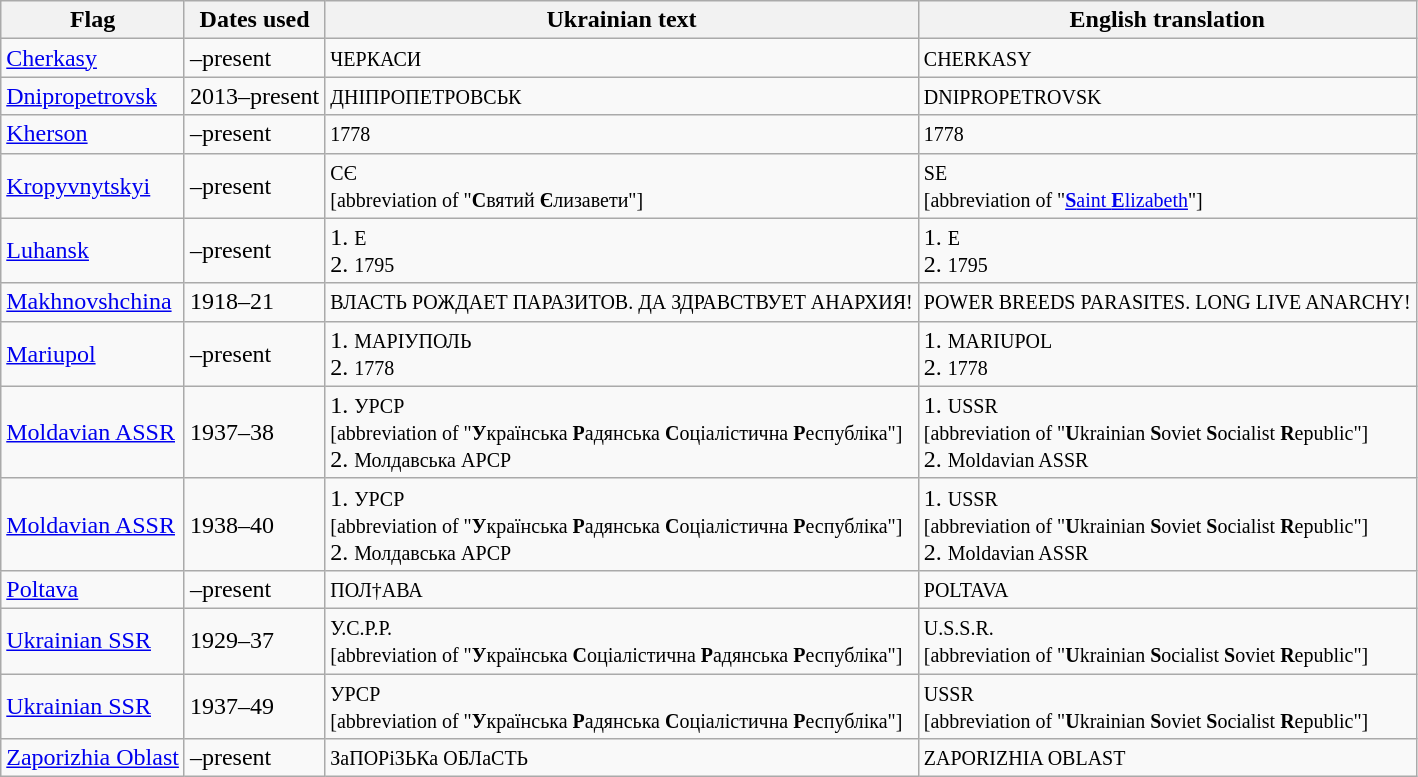<table class="wikitable sortable noresize">
<tr>
<th>Flag</th>
<th>Dates used</th>
<th>Ukrainian text</th>
<th>English translation</th>
</tr>
<tr>
<td> <a href='#'>Cherkasy</a></td>
<td>–present</td>
<td><small>ЧЕРКАСИ</small></td>
<td><small>CHERKASY</small></td>
</tr>
<tr>
<td> <a href='#'>Dnipropetrovsk</a></td>
<td>2013–present</td>
<td><small>ДНІПРОПЕТРОВСЬК</small></td>
<td><small>DNIPROPETROVSK</small></td>
</tr>
<tr>
<td> <a href='#'>Kherson</a></td>
<td>–present</td>
<td><small>1778</small></td>
<td><small>1778</small></td>
</tr>
<tr>
<td> <a href='#'>Kropyvnytskyi</a></td>
<td>–present</td>
<td><small>CЄ<br>[abbreviation of "<strong>С</strong>вятий <strong>Є</strong>лизавети"]</small></td>
<td><small>SE<br>[abbreviation of "<a href='#'><strong>S</strong>aint <strong>E</strong>lizabeth</a>"]</small></td>
</tr>
<tr>
<td> <a href='#'>Luhansk</a></td>
<td>–present</td>
<td>1. <small>E</small><br>2. <small>1795</small></td>
<td>1. <small>E</small><br>2. <small>1795</small></td>
</tr>
<tr>
<td> <a href='#'>Makhnovshchina</a></td>
<td>1918–21</td>
<td><small>ВЛАСТЬ РОЖДАЕТ ПАРАЗИТОВ. ДА ЗДРАВСТВУЕТ АНАРХИЯ!</small></td>
<td><small>POWER BREEDS PARASITES. LONG LIVE ANARCHY!</small></td>
</tr>
<tr>
<td> <a href='#'>Mariupol</a></td>
<td>–present</td>
<td>1. <small>МАРІУПОЛЬ</small><br>2. <small>1778</small></td>
<td>1. <small>MARIUPOL</small><br>2. <small>1778</small></td>
</tr>
<tr>
<td> <a href='#'>Moldavian ASSR</a></td>
<td>1937–38</td>
<td>1. <small>УРСР<br>[abbreviation of "<strong>У</strong>країнська <strong>Р</strong>адянська <strong>С</strong>оціалістична <strong>Р</strong>еспубліка"]</small><br>2. <small>Молдавська АРСР</small></td>
<td>1. <small>USSR<br>[abbreviation of "<strong>U</strong>krainian <strong>S</strong>oviet <strong>S</strong>ocialist <strong>R</strong>epublic"]</small><br>2. <small>Moldavian ASSR</small></td>
</tr>
<tr>
<td> <a href='#'>Moldavian ASSR</a></td>
<td>1938–40</td>
<td>1. <small>УРСР<br>[abbreviation of "<strong>У</strong>країнська <strong>Р</strong>адянська <strong>С</strong>оціалістична <strong>Р</strong>еспубліка"]</small><br>2. <small>Молдавська АРСР</small></td>
<td>1. <small>USSR<br>[abbreviation of "<strong>U</strong>krainian <strong>S</strong>oviet <strong>S</strong>ocialist <strong>R</strong>epublic"]</small><br>2. <small>Moldavian ASSR</small></td>
</tr>
<tr>
<td> <a href='#'>Poltava</a></td>
<td>–present</td>
<td><small>ПОЛ†АВА</small></td>
<td><small>POLTAVA</small></td>
</tr>
<tr>
<td> <a href='#'>Ukrainian SSR</a></td>
<td>1929–37</td>
<td><small>У.C.P.Р.<br>[abbreviation of "<strong>У</strong>країнська <strong>С</strong>оціалістична <strong>Р</strong>адянська <strong>Р</strong>еспубліка"]</small></td>
<td><small>U.S.S.R.<br>[abbreviation of "<strong>U</strong>krainian <strong>S</strong>ocialist <strong>S</strong>oviet <strong>R</strong>epublic"]</small></td>
</tr>
<tr>
<td> <a href='#'>Ukrainian SSR</a></td>
<td>1937–49</td>
<td><small>УРСР<br>[abbreviation of "<strong>У</strong>країнська <strong>Р</strong>адянська <strong>С</strong>оціалістична <strong>Р</strong>еспубліка"]</small></td>
<td><small>USSR<br>[abbreviation of "<strong>U</strong>krainian <strong>S</strong>oviet <strong>S</strong>ocialist <strong>R</strong>epublic"]</small></td>
</tr>
<tr>
<td> <a href='#'>Zaporizhia Oblast</a></td>
<td>–present</td>
<td><small>ЗаПОРіЗЬКа ОБЛаСТЬ</small></td>
<td><small>ZAPORIZHIA OBLAST</small></td>
</tr>
</table>
